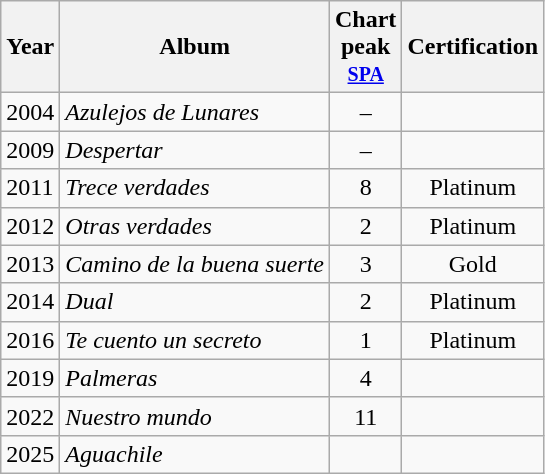<table class="wikitable">
<tr>
<th>Year</th>
<th>Album</th>
<th>Chart <br>peak<br><small><a href='#'>SPA</a><br></small></th>
<th>Certification</th>
</tr>
<tr>
<td>2004</td>
<td><em>Azulejos de Lunares</em></td>
<td style="text-align:center;">–</td>
<td></td>
</tr>
<tr>
<td>2009</td>
<td><em>Despertar</em></td>
<td style="text-align:center;">–</td>
<td></td>
</tr>
<tr>
<td>2011</td>
<td><em>Trece verdades</em></td>
<td style="text-align:center;">8</td>
<td style="text-align:center;">Platinum</td>
</tr>
<tr>
<td>2012</td>
<td><em>Otras verdades</em></td>
<td style="text-align:center;">2</td>
<td style="text-align:center;">Platinum</td>
</tr>
<tr>
<td>2013</td>
<td><em>Camino de la buena suerte</em></td>
<td style="text-align:center;">3</td>
<td style="text-align:center;">Gold</td>
</tr>
<tr>
<td>2014</td>
<td><em>Dual</em></td>
<td style="text-align:center;">2</td>
<td style="text-align:center;">Platinum</td>
</tr>
<tr>
<td>2016</td>
<td><em>Te cuento un secreto</em></td>
<td style="text-align:center;">1</td>
<td style="text-align:center;">Platinum</td>
</tr>
<tr>
<td>2019</td>
<td><em>Palmeras</em></td>
<td style="text-align:center;">4</td>
<td style="text-align:center;"></td>
</tr>
<tr>
<td>2022</td>
<td><em>Nuestro mundo</em></td>
<td style="text-align:center;">11</td>
<td style="text-align:center;"></td>
</tr>
<tr>
<td>2025</td>
<td><em>Aguachile</em></td>
<td style="text-align:center;"></td>
<td style="text-align:center;"></td>
</tr>
</table>
